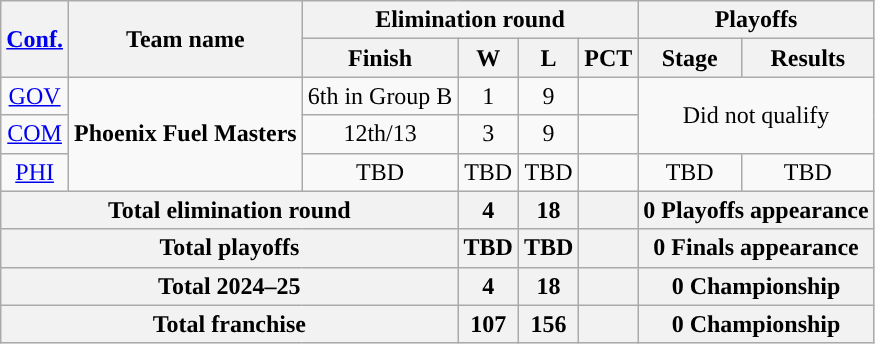<table class=wikitable style="text-align:center;">
<tr>
<th rowspan=2><a href='#'>Conf.</a></th>
<th rowspan=2>Team name</th>
<th colspan=4>Elimination round</th>
<th colspan=2>Playoffs</th>
</tr>
<tr>
<th>Finish</th>
<th>W</th>
<th>L</th>
<th>PCT</th>
<th>Stage</th>
<th>Results</th>
</tr>
<tr>
<td><a href='#'>GOV</a></td>
<td rowspan=3><strong>Phoenix Fuel Masters</strong></td>
<td>6th in Group B</td>
<td>1</td>
<td>9</td>
<td></td>
<td rowspan=2 colspan=2>Did not qualify</td>
</tr>
<tr>
<td><a href='#'>COM</a></td>
<td>12th/13</td>
<td>3</td>
<td>9</td>
<td></td>
</tr>
<tr>
<td><a href='#'>PHI</a></td>
<td>TBD</td>
<td>TBD</td>
<td>TBD</td>
<td></td>
<td>TBD</td>
<td>TBD</td>
</tr>
<tr>
<th colspan=3>Total elimination round</th>
<th>4</th>
<th>18</th>
<th></th>
<th colspan=2>0 Playoffs appearance</th>
</tr>
<tr>
<th colspan=3>Total playoffs</th>
<th>TBD</th>
<th>TBD</th>
<th></th>
<th colspan=2>0 Finals appearance</th>
</tr>
<tr>
<th colspan=3>Total 2024–25</th>
<th>4</th>
<th>18</th>
<th></th>
<th colspan=2>0 Championship</th>
</tr>
<tr>
<th colspan=3>Total franchise</th>
<th>107</th>
<th>156</th>
<th></th>
<th colspan=2>0 Championship</th>
</tr>
</table>
